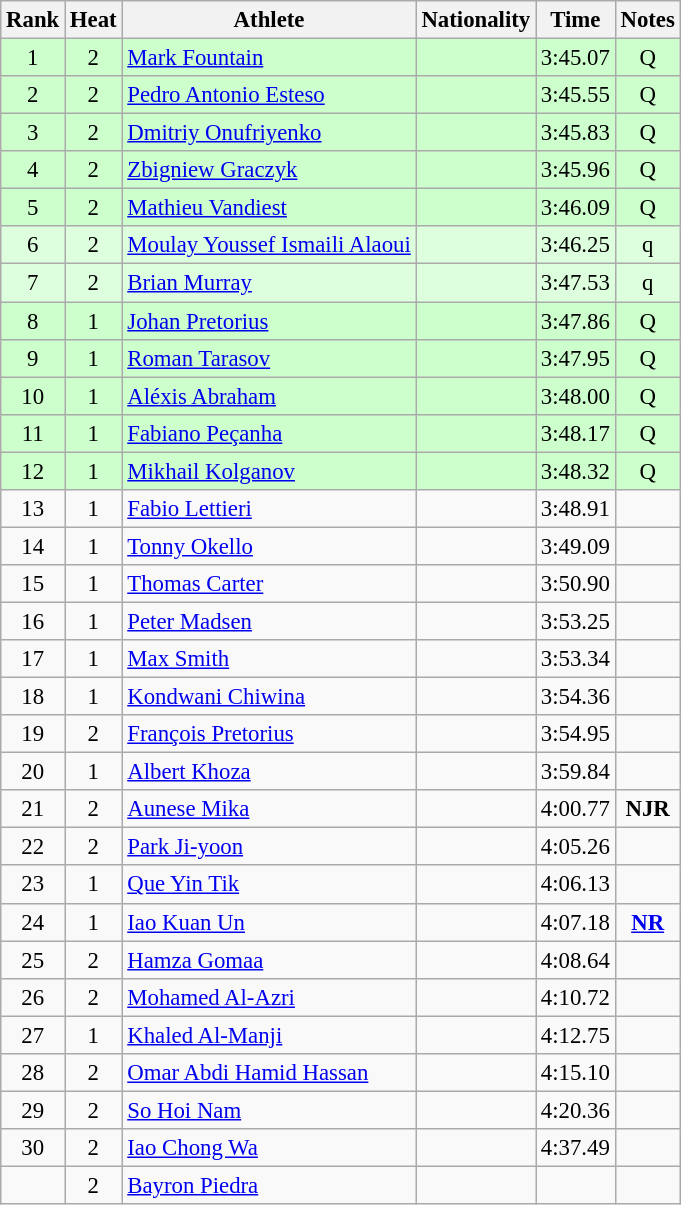<table class="wikitable sortable" style="text-align:center;font-size:95%">
<tr>
<th>Rank</th>
<th>Heat</th>
<th>Athlete</th>
<th>Nationality</th>
<th>Time</th>
<th>Notes</th>
</tr>
<tr bgcolor=ccffcc>
<td>1</td>
<td>2</td>
<td align="left"><a href='#'>Mark Fountain</a></td>
<td align=left></td>
<td>3:45.07</td>
<td>Q</td>
</tr>
<tr bgcolor=ccffcc>
<td>2</td>
<td>2</td>
<td align="left"><a href='#'>Pedro Antonio Esteso</a></td>
<td align=left></td>
<td>3:45.55</td>
<td>Q</td>
</tr>
<tr bgcolor=ccffcc>
<td>3</td>
<td>2</td>
<td align="left"><a href='#'>Dmitriy Onufriyenko</a></td>
<td align=left></td>
<td>3:45.83</td>
<td>Q</td>
</tr>
<tr bgcolor=ccffcc>
<td>4</td>
<td>2</td>
<td align="left"><a href='#'>Zbigniew Graczyk</a></td>
<td align=left></td>
<td>3:45.96</td>
<td>Q</td>
</tr>
<tr bgcolor=ccffcc>
<td>5</td>
<td>2</td>
<td align="left"><a href='#'>Mathieu Vandiest</a></td>
<td align=left></td>
<td>3:46.09</td>
<td>Q</td>
</tr>
<tr bgcolor=ddffdd>
<td>6</td>
<td>2</td>
<td align="left"><a href='#'>Moulay Youssef Ismaili Alaoui</a></td>
<td align=left></td>
<td>3:46.25</td>
<td>q</td>
</tr>
<tr bgcolor=ddffdd>
<td>7</td>
<td>2</td>
<td align="left"><a href='#'>Brian Murray</a></td>
<td align=left></td>
<td>3:47.53</td>
<td>q</td>
</tr>
<tr bgcolor=ccffcc>
<td>8</td>
<td>1</td>
<td align="left"><a href='#'>Johan Pretorius</a></td>
<td align=left></td>
<td>3:47.86</td>
<td>Q</td>
</tr>
<tr bgcolor=ccffcc>
<td>9</td>
<td>1</td>
<td align="left"><a href='#'>Roman Tarasov</a></td>
<td align=left></td>
<td>3:47.95</td>
<td>Q</td>
</tr>
<tr bgcolor=ccffcc>
<td>10</td>
<td>1</td>
<td align="left"><a href='#'>Aléxis Abraham</a></td>
<td align=left></td>
<td>3:48.00</td>
<td>Q</td>
</tr>
<tr bgcolor=ccffcc>
<td>11</td>
<td>1</td>
<td align="left"><a href='#'>Fabiano Peçanha</a></td>
<td align=left></td>
<td>3:48.17</td>
<td>Q</td>
</tr>
<tr bgcolor=ccffcc>
<td>12</td>
<td>1</td>
<td align="left"><a href='#'>Mikhail Kolganov</a></td>
<td align=left></td>
<td>3:48.32</td>
<td>Q</td>
</tr>
<tr>
<td>13</td>
<td>1</td>
<td align="left"><a href='#'>Fabio Lettieri</a></td>
<td align=left></td>
<td>3:48.91</td>
<td></td>
</tr>
<tr>
<td>14</td>
<td>1</td>
<td align="left"><a href='#'>Tonny Okello</a></td>
<td align=left></td>
<td>3:49.09</td>
<td></td>
</tr>
<tr>
<td>15</td>
<td>1</td>
<td align="left"><a href='#'>Thomas Carter</a></td>
<td align=left></td>
<td>3:50.90</td>
<td></td>
</tr>
<tr>
<td>16</td>
<td>1</td>
<td align="left"><a href='#'>Peter Madsen</a></td>
<td align=left></td>
<td>3:53.25</td>
<td></td>
</tr>
<tr>
<td>17</td>
<td>1</td>
<td align="left"><a href='#'>Max Smith</a></td>
<td align=left></td>
<td>3:53.34</td>
<td></td>
</tr>
<tr>
<td>18</td>
<td>1</td>
<td align="left"><a href='#'>Kondwani Chiwina</a></td>
<td align=left></td>
<td>3:54.36</td>
<td></td>
</tr>
<tr>
<td>19</td>
<td>2</td>
<td align="left"><a href='#'>François Pretorius</a></td>
<td align=left></td>
<td>3:54.95</td>
<td></td>
</tr>
<tr>
<td>20</td>
<td>1</td>
<td align="left"><a href='#'>Albert Khoza</a></td>
<td align=left></td>
<td>3:59.84</td>
<td></td>
</tr>
<tr>
<td>21</td>
<td>2</td>
<td align="left"><a href='#'>Aunese Mika</a></td>
<td align=left></td>
<td>4:00.77</td>
<td><strong>NJR</strong></td>
</tr>
<tr>
<td>22</td>
<td>2</td>
<td align="left"><a href='#'>Park Ji-yoon</a></td>
<td align=left></td>
<td>4:05.26</td>
<td></td>
</tr>
<tr>
<td>23</td>
<td>1</td>
<td align="left"><a href='#'>Que Yin Tik</a></td>
<td align=left></td>
<td>4:06.13</td>
<td></td>
</tr>
<tr>
<td>24</td>
<td>1</td>
<td align="left"><a href='#'>Iao Kuan Un</a></td>
<td align=left></td>
<td>4:07.18</td>
<td><strong><a href='#'>NR</a></strong></td>
</tr>
<tr>
<td>25</td>
<td>2</td>
<td align="left"><a href='#'>Hamza Gomaa</a></td>
<td align=left></td>
<td>4:08.64</td>
<td></td>
</tr>
<tr>
<td>26</td>
<td>2</td>
<td align="left"><a href='#'>Mohamed Al-Azri</a></td>
<td align=left></td>
<td>4:10.72</td>
<td></td>
</tr>
<tr>
<td>27</td>
<td>1</td>
<td align="left"><a href='#'>Khaled Al-Manji</a></td>
<td align=left></td>
<td>4:12.75</td>
<td></td>
</tr>
<tr>
<td>28</td>
<td>2</td>
<td align="left"><a href='#'>Omar Abdi Hamid Hassan</a></td>
<td align=left></td>
<td>4:15.10</td>
<td></td>
</tr>
<tr>
<td>29</td>
<td>2</td>
<td align="left"><a href='#'>So Hoi Nam</a></td>
<td align=left></td>
<td>4:20.36</td>
<td></td>
</tr>
<tr>
<td>30</td>
<td>2</td>
<td align="left"><a href='#'>Iao Chong Wa</a></td>
<td align=left></td>
<td>4:37.49</td>
<td></td>
</tr>
<tr>
<td></td>
<td>2</td>
<td align="left"><a href='#'>Bayron Piedra</a></td>
<td align=left></td>
<td></td>
<td></td>
</tr>
</table>
